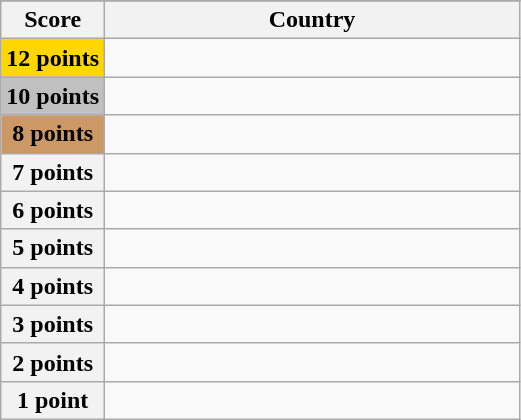<table class="wikitable">
<tr>
</tr>
<tr>
<th scope="col" width="20%">Score</th>
<th scope="col">Country</th>
</tr>
<tr>
<th scope="row" style="background:gold">12 points</th>
<td></td>
</tr>
<tr>
<th scope="row" style="background:silver">10 points</th>
<td></td>
</tr>
<tr>
<th scope="row" style="background:#CC9966">8 points</th>
<td></td>
</tr>
<tr>
<th scope="row">7 points</th>
<td></td>
</tr>
<tr>
<th scope="row">6 points</th>
<td></td>
</tr>
<tr>
<th scope="row">5 points</th>
<td></td>
</tr>
<tr>
<th scope="row">4 points</th>
<td></td>
</tr>
<tr>
<th scope="row">3 points</th>
<td></td>
</tr>
<tr>
<th scope="row">2 points</th>
<td></td>
</tr>
<tr>
<th scope="row">1 point</th>
<td></td>
</tr>
</table>
